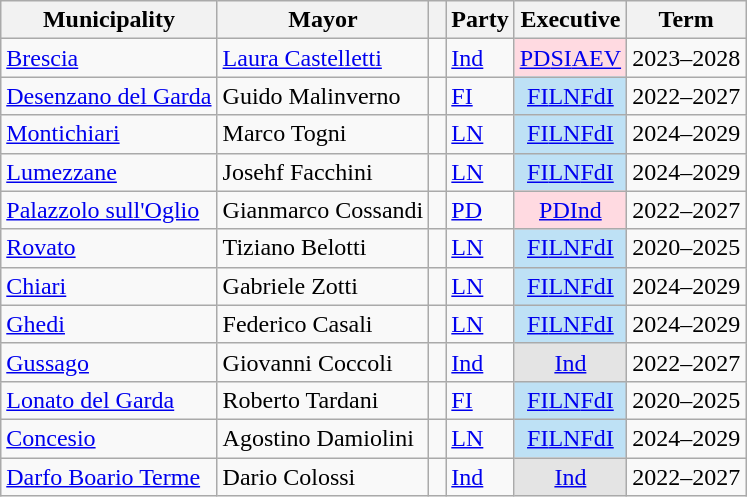<table class="wikitable">
<tr>
<th>Municipality</th>
<th>Mayor</th>
<th class=unsortable> </th>
<th>Party</th>
<th>Executive</th>
<th>Term</th>
</tr>
<tr>
<td><a href='#'>Brescia</a></td>
<td><a href='#'>Laura Castelletti</a></td>
<td bgcolor=></td>
<td><a href='#'>Ind</a></td>
<td align=center bgcolor=#FFDAE1><a href='#'>PD</a><a href='#'>SI</a><a href='#'>A</a><a href='#'>EV</a></td>
<td>2023–2028</td>
</tr>
<tr>
<td><a href='#'>Desenzano del Garda</a></td>
<td>Guido Malinverno</td>
<td bgcolor=></td>
<td><a href='#'>FI</a></td>
<td align=center bgcolor=#BEE1F5><a href='#'>FI</a><a href='#'>LN</a><a href='#'>FdI</a></td>
<td>2022–2027</td>
</tr>
<tr>
<td><a href='#'>Montichiari</a></td>
<td>Marco Togni</td>
<td bgcolor=></td>
<td><a href='#'>LN</a></td>
<td align=center bgcolor=#BEE1F5><a href='#'>FI</a><a href='#'>LN</a><a href='#'>FdI</a></td>
<td>2024–2029</td>
</tr>
<tr>
<td><a href='#'>Lumezzane</a></td>
<td>Josehf Facchini</td>
<td bgcolor=></td>
<td><a href='#'>LN</a></td>
<td align=center bgcolor=#BEE1F5><a href='#'>FI</a><a href='#'>LN</a><a href='#'>FdI</a></td>
<td>2024–2029</td>
</tr>
<tr>
<td><a href='#'>Palazzolo sull'Oglio</a></td>
<td>Gianmarco Cossandi</td>
<td bgcolor=></td>
<td><a href='#'>PD</a></td>
<td align=center bgcolor=#FFDAE1><a href='#'>PD</a><a href='#'>Ind</a></td>
<td>2022–2027</td>
</tr>
<tr>
<td><a href='#'>Rovato</a></td>
<td>Tiziano Belotti</td>
<td bgcolor=></td>
<td><a href='#'>LN</a></td>
<td align=center bgcolor=#BEE1F5><a href='#'>FI</a><a href='#'>LN</a><a href='#'>FdI</a></td>
<td>2020–2025</td>
</tr>
<tr>
<td><a href='#'>Chiari</a></td>
<td>Gabriele Zotti</td>
<td bgcolor=></td>
<td><a href='#'>LN</a></td>
<td align=center bgcolor=#BEE1F5><a href='#'>FI</a><a href='#'>LN</a><a href='#'>FdI</a></td>
<td>2024–2029</td>
</tr>
<tr>
<td><a href='#'>Ghedi</a></td>
<td>Federico Casali</td>
<td bgcolor=></td>
<td><a href='#'>LN</a></td>
<td align=center bgcolor=#BEE1F5><a href='#'>FI</a><a href='#'>LN</a><a href='#'>FdI</a></td>
<td>2024–2029</td>
</tr>
<tr>
<td><a href='#'>Gussago</a></td>
<td>Giovanni Coccoli</td>
<td bgcolor=></td>
<td><a href='#'>Ind</a></td>
<td align=center bgcolor=#E4E4E4><a href='#'>Ind</a></td>
<td>2022–2027</td>
</tr>
<tr>
<td><a href='#'>Lonato del Garda</a></td>
<td>Roberto Tardani</td>
<td bgcolor=></td>
<td><a href='#'>FI</a></td>
<td align=center bgcolor=#BEE1F5><a href='#'>FI</a><a href='#'>LN</a><a href='#'>FdI</a></td>
<td>2020–2025</td>
</tr>
<tr>
<td><a href='#'>Concesio</a></td>
<td>Agostino Damiolini</td>
<td bgcolor=></td>
<td><a href='#'>LN</a></td>
<td align=center bgcolor=#BEE1F5><a href='#'>FI</a><a href='#'>LN</a><a href='#'>FdI</a></td>
<td>2024–2029</td>
</tr>
<tr>
<td><a href='#'>Darfo Boario Terme</a></td>
<td>Dario Colossi</td>
<td bgcolor=></td>
<td><a href='#'>Ind</a></td>
<td align=center bgcolor=#E4E4E4><a href='#'>Ind</a></td>
<td>2022–2027</td>
</tr>
</table>
